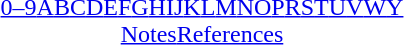<table id="toc" class="toc" summary="Class" align="center" style="text-align:center;">
<tr>
<th></th>
</tr>
<tr>
<td><a href='#'>0–9</a><a href='#'>A</a><a href='#'>B</a><a href='#'>C</a><a href='#'>D</a><a href='#'>E</a><a href='#'>F</a><a href='#'>G</a><a href='#'>H</a><a href='#'>I</a><a href='#'>J</a><a href='#'>K</a><a href='#'>L</a><a href='#'>M</a><a href='#'>N</a><a href='#'>O</a><a href='#'>P</a><a href='#'>R</a><a href='#'>S</a><a href='#'>T</a><a href='#'>U</a><a href='#'>V</a><a href='#'>W</a><a href='#'>Y</a><br><a href='#'>Notes</a><a href='#'>References</a></td>
</tr>
</table>
